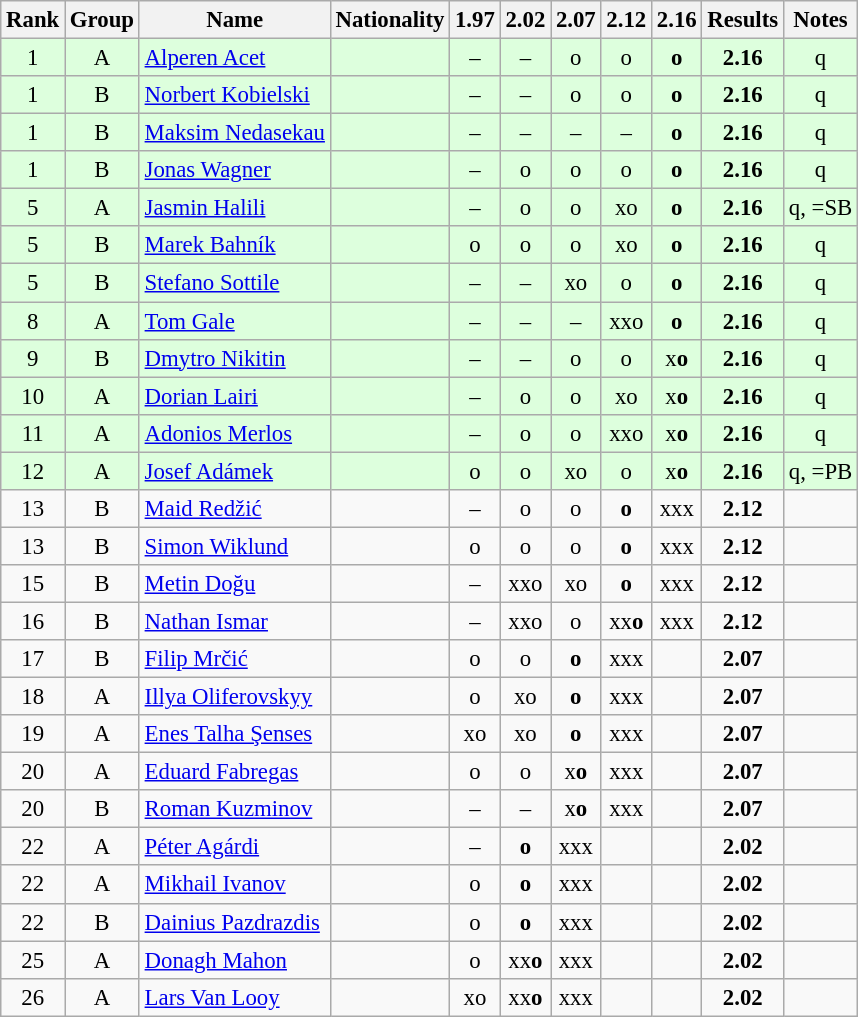<table class="wikitable sortable" style="text-align:center;font-size:95%">
<tr>
<th>Rank</th>
<th>Group</th>
<th>Name</th>
<th>Nationality</th>
<th>1.97</th>
<th>2.02</th>
<th>2.07</th>
<th>2.12</th>
<th>2.16</th>
<th>Results</th>
<th>Notes</th>
</tr>
<tr bgcolor=ddffdd>
<td>1</td>
<td>A</td>
<td align=left><a href='#'>Alperen Acet</a></td>
<td align=left></td>
<td>–</td>
<td>–</td>
<td>o</td>
<td>o</td>
<td><strong>o</strong></td>
<td><strong>2.16</strong></td>
<td>q</td>
</tr>
<tr bgcolor=ddffdd>
<td>1</td>
<td>B</td>
<td align=left><a href='#'>Norbert Kobielski</a></td>
<td align=left></td>
<td>–</td>
<td>–</td>
<td>o</td>
<td>o</td>
<td><strong>o</strong></td>
<td><strong>2.16</strong></td>
<td>q</td>
</tr>
<tr bgcolor=ddffdd>
<td>1</td>
<td>B</td>
<td align=left><a href='#'>Maksim Nedasekau</a></td>
<td align=left></td>
<td>–</td>
<td>–</td>
<td>–</td>
<td>–</td>
<td><strong>o</strong></td>
<td><strong>2.16</strong></td>
<td>q</td>
</tr>
<tr bgcolor=ddffdd>
<td>1</td>
<td>B</td>
<td align=left><a href='#'>Jonas Wagner</a></td>
<td align=left></td>
<td>–</td>
<td>o</td>
<td>o</td>
<td>o</td>
<td><strong>o</strong></td>
<td><strong>2.16</strong></td>
<td>q</td>
</tr>
<tr bgcolor=ddffdd>
<td>5</td>
<td>A</td>
<td align=left><a href='#'>Jasmin Halili</a></td>
<td align=left></td>
<td>–</td>
<td>o</td>
<td>o</td>
<td>xo</td>
<td><strong>o</strong></td>
<td><strong>2.16</strong></td>
<td>q, =SB</td>
</tr>
<tr bgcolor=ddffdd>
<td>5</td>
<td>B</td>
<td align=left><a href='#'>Marek Bahník</a></td>
<td align=left></td>
<td>o</td>
<td>o</td>
<td>o</td>
<td>xo</td>
<td><strong>o</strong></td>
<td><strong>2.16</strong></td>
<td>q</td>
</tr>
<tr bgcolor=ddffdd>
<td>5</td>
<td>B</td>
<td align=left><a href='#'>Stefano Sottile</a></td>
<td align=left></td>
<td>–</td>
<td>–</td>
<td>xo</td>
<td>o</td>
<td><strong>o</strong></td>
<td><strong>2.16</strong></td>
<td>q</td>
</tr>
<tr bgcolor=ddffdd>
<td>8</td>
<td>A</td>
<td align=left><a href='#'>Tom Gale</a></td>
<td align=left></td>
<td>–</td>
<td>–</td>
<td>–</td>
<td>xxo</td>
<td><strong>o</strong></td>
<td><strong>2.16</strong></td>
<td>q</td>
</tr>
<tr bgcolor=ddffdd>
<td>9</td>
<td>B</td>
<td align=left><a href='#'>Dmytro Nikitin</a></td>
<td align=left></td>
<td>–</td>
<td>–</td>
<td>o</td>
<td>o</td>
<td>x<strong>o</strong></td>
<td><strong>2.16</strong></td>
<td>q</td>
</tr>
<tr bgcolor=ddffdd>
<td>10</td>
<td>A</td>
<td align=left><a href='#'>Dorian Lairi</a></td>
<td align=left></td>
<td>–</td>
<td>o</td>
<td>o</td>
<td>xo</td>
<td>x<strong>o</strong></td>
<td><strong>2.16</strong></td>
<td>q</td>
</tr>
<tr bgcolor=ddffdd>
<td>11</td>
<td>A</td>
<td align=left><a href='#'>Adonios Merlos</a></td>
<td align=left></td>
<td>–</td>
<td>o</td>
<td>o</td>
<td>xxo</td>
<td>x<strong>o</strong></td>
<td><strong>2.16</strong></td>
<td>q</td>
</tr>
<tr bgcolor=ddffdd>
<td>12</td>
<td>A</td>
<td align=left><a href='#'>Josef Adámek</a></td>
<td align=left></td>
<td>o</td>
<td>o</td>
<td>xo</td>
<td>o</td>
<td>x<strong>o</strong></td>
<td><strong>2.16</strong></td>
<td>q, =PB</td>
</tr>
<tr>
<td>13</td>
<td>B</td>
<td align=left><a href='#'>Maid Redžić</a></td>
<td align=left></td>
<td>–</td>
<td>o</td>
<td>o</td>
<td><strong>o</strong></td>
<td>xxx</td>
<td><strong>2.12</strong></td>
<td></td>
</tr>
<tr>
<td>13</td>
<td>B</td>
<td align=left><a href='#'>Simon Wiklund</a></td>
<td align=left></td>
<td>o</td>
<td>o</td>
<td>o</td>
<td><strong>o</strong></td>
<td>xxx</td>
<td><strong>2.12</strong></td>
<td></td>
</tr>
<tr>
<td>15</td>
<td>B</td>
<td align=left><a href='#'>Metin Doğu</a></td>
<td align=left></td>
<td>–</td>
<td>xxo</td>
<td>xo</td>
<td><strong>o</strong></td>
<td>xxx</td>
<td><strong>2.12</strong></td>
<td></td>
</tr>
<tr>
<td>16</td>
<td>B</td>
<td align=left><a href='#'>Nathan Ismar</a></td>
<td align=left></td>
<td>–</td>
<td>xxo</td>
<td>o</td>
<td>xx<strong>o</strong></td>
<td>xxx</td>
<td><strong>2.12</strong></td>
<td></td>
</tr>
<tr>
<td>17</td>
<td>B</td>
<td align=left><a href='#'>Filip Mrčić</a></td>
<td align=left></td>
<td>o</td>
<td>o</td>
<td><strong>o</strong></td>
<td>xxx</td>
<td></td>
<td><strong>2.07</strong></td>
<td></td>
</tr>
<tr>
<td>18</td>
<td>A</td>
<td align=left><a href='#'>Illya Oliferovskyy</a></td>
<td align=left></td>
<td>o</td>
<td>xo</td>
<td><strong>o</strong></td>
<td>xxx</td>
<td></td>
<td><strong>2.07</strong></td>
<td></td>
</tr>
<tr>
<td>19</td>
<td>A</td>
<td align=left><a href='#'>Enes Talha Şenses</a></td>
<td align=left></td>
<td>xo</td>
<td>xo</td>
<td><strong>o</strong></td>
<td>xxx</td>
<td></td>
<td><strong>2.07</strong></td>
<td></td>
</tr>
<tr>
<td>20</td>
<td>A</td>
<td align=left><a href='#'>Eduard Fabregas</a></td>
<td align=left></td>
<td>o</td>
<td>o</td>
<td>x<strong>o</strong></td>
<td>xxx</td>
<td></td>
<td><strong>2.07</strong></td>
<td></td>
</tr>
<tr>
<td>20</td>
<td>B</td>
<td align=left><a href='#'>Roman Kuzminov</a></td>
<td align=left></td>
<td>–</td>
<td>–</td>
<td>x<strong>o</strong></td>
<td>xxx</td>
<td></td>
<td><strong>2.07</strong></td>
<td></td>
</tr>
<tr>
<td>22</td>
<td>A</td>
<td align=left><a href='#'>Péter Agárdi</a></td>
<td align=left></td>
<td>–</td>
<td><strong>o</strong></td>
<td>xxx</td>
<td></td>
<td></td>
<td><strong>2.02</strong></td>
<td></td>
</tr>
<tr>
<td>22</td>
<td>A</td>
<td align=left><a href='#'>Mikhail Ivanov</a></td>
<td align=left></td>
<td>o</td>
<td><strong>o</strong></td>
<td>xxx</td>
<td></td>
<td></td>
<td><strong>2.02</strong></td>
<td></td>
</tr>
<tr>
<td>22</td>
<td>B</td>
<td align=left><a href='#'>Dainius Pazdrazdis</a></td>
<td align=left></td>
<td>o</td>
<td><strong>o</strong></td>
<td>xxx</td>
<td></td>
<td></td>
<td><strong>2.02</strong></td>
<td></td>
</tr>
<tr>
<td>25</td>
<td>A</td>
<td align=left><a href='#'>Donagh Mahon</a></td>
<td align=left></td>
<td>o</td>
<td>xx<strong>o</strong></td>
<td>xxx</td>
<td></td>
<td></td>
<td><strong>2.02</strong></td>
<td></td>
</tr>
<tr>
<td>26</td>
<td>A</td>
<td align=left><a href='#'>Lars Van Looy</a></td>
<td align=left></td>
<td>xo</td>
<td>xx<strong>o</strong></td>
<td>xxx</td>
<td></td>
<td></td>
<td><strong>2.02</strong></td>
<td></td>
</tr>
</table>
